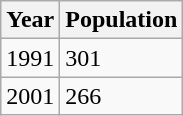<table class=wikitable>
<tr>
<th>Year</th>
<th>Population</th>
</tr>
<tr>
<td>1991</td>
<td>301</td>
</tr>
<tr>
<td>2001</td>
<td>266</td>
</tr>
</table>
